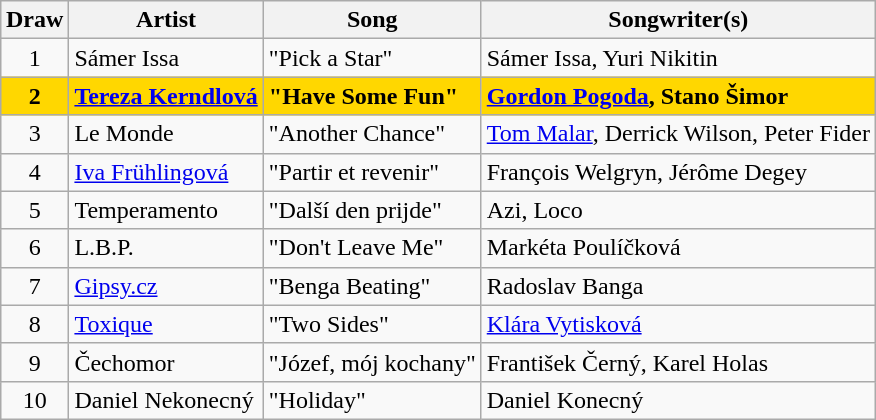<table class="sortable wikitable" style="margin: 1em auto 1em auto; text-align:center;">
<tr>
<th>Draw</th>
<th>Artist</th>
<th>Song</th>
<th>Songwriter(s)</th>
</tr>
<tr>
<td>1</td>
<td align="left">Sámer Issa</td>
<td align="left">"Pick a Star"</td>
<td align="left">Sámer Issa, Yuri Nikitin</td>
</tr>
<tr style="font-weight:bold; background:gold;">
<td>2</td>
<td align="left"><a href='#'>Tereza Kerndlová</a></td>
<td align="left">"Have Some Fun"</td>
<td align="left"><a href='#'>Gordon Pogoda</a>, Stano Šimor</td>
</tr>
<tr>
<td>3</td>
<td align="left">Le Monde</td>
<td align="left">"Another Chance"</td>
<td align="left"><a href='#'>Tom Malar</a>, Derrick Wilson, Peter Fider</td>
</tr>
<tr>
<td>4</td>
<td align="left"><a href='#'>Iva Frühlingová</a></td>
<td align="left">"Partir et revenir"</td>
<td align="left">François Welgryn, Jérôme Degey</td>
</tr>
<tr>
<td>5</td>
<td align="left">Temperamento</td>
<td align="left">"Další den prijde"</td>
<td align="left">Azi, Loco</td>
</tr>
<tr>
<td>6</td>
<td align="left">L.B.P.</td>
<td align="left">"Don't Leave Me"</td>
<td align="left">Markéta Poulíčková</td>
</tr>
<tr>
<td>7</td>
<td align="left"><a href='#'>Gipsy.cz</a></td>
<td align="left">"Benga Beating"</td>
<td align="left">Radoslav Banga</td>
</tr>
<tr>
<td>8</td>
<td align="left"><a href='#'>Toxique</a></td>
<td align="left">"Two Sides"</td>
<td align="left"><a href='#'>Klára Vytisková</a></td>
</tr>
<tr>
<td>9</td>
<td align="left">Čechomor</td>
<td align="left">"Józef, mój kochany"</td>
<td align="left">František Černý, Karel Holas</td>
</tr>
<tr>
<td>10</td>
<td align="left">Daniel Nekonecný</td>
<td align="left">"Holiday"</td>
<td align="left">Daniel Konecný</td>
</tr>
</table>
